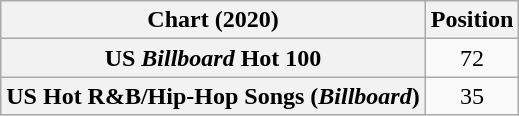<table class="wikitable sortable plainrowheaders" style="text-align:center">
<tr>
<th scope="col">Chart (2020)</th>
<th scope="col">Position</th>
</tr>
<tr>
<th scope="row">US <em>Billboard</em> Hot 100</th>
<td>72</td>
</tr>
<tr>
<th scope="row">US Hot R&B/Hip-Hop Songs (<em>Billboard</em>)</th>
<td>35</td>
</tr>
</table>
